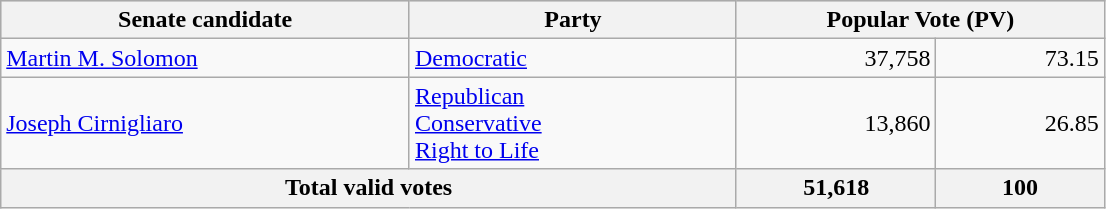<table class=wikitable>
<tr bgcolor=lightgrey>
<th width="20%">Senate candidate</th>
<th width="16%">Party</th>
<th width="18%" colspan="2">Popular Vote (PV)</th>
</tr>
<tr>
<td><a href='#'>Martin M. Solomon</a></td>
<td><a href='#'>Democratic</a></td>
<td align="right">37,758</td>
<td align="right">73.15</td>
</tr>
<tr>
<td><a href='#'>Joseph Cirnigliaro</a></td>
<td><a href='#'>Republican</a><br><a href='#'>Conservative</a><br><a href='#'>Right to Life</a></td>
<td align="right">13,860</td>
<td align="right">26.85</td>
</tr>
<tr>
<th colspan=2>Total valid votes</th>
<th align="right">51,618</th>
<th align="right">100</th>
</tr>
</table>
